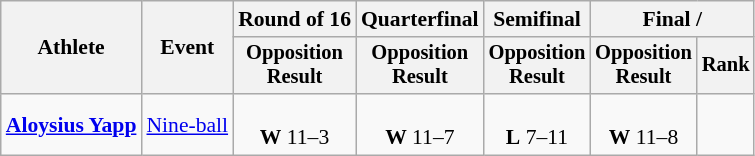<table class=wikitable style=font-size:90%;text-align:center>
<tr>
<th rowspan=2>Athlete</th>
<th rowspan=2>Event</th>
<th>Round of 16</th>
<th>Quarterfinal</th>
<th>Semifinal</th>
<th colspan=2>Final / </th>
</tr>
<tr style=font-size:95%>
<th>Opposition<br>Result</th>
<th>Opposition<br>Result</th>
<th>Opposition<br>Result</th>
<th>Opposition<br>Result</th>
<th>Rank</th>
</tr>
<tr>
<td align=left><strong><a href='#'>Aloysius Yapp</a></strong></td>
<td align=left rowspan=3><a href='#'>Nine-ball</a></td>
<td><br><strong>W</strong> 11–3</td>
<td><br><strong>W</strong> 11–7</td>
<td><br><strong>L</strong> 7–11</td>
<td><br><strong>W</strong> 11–8</td>
<td></td>
</tr>
</table>
